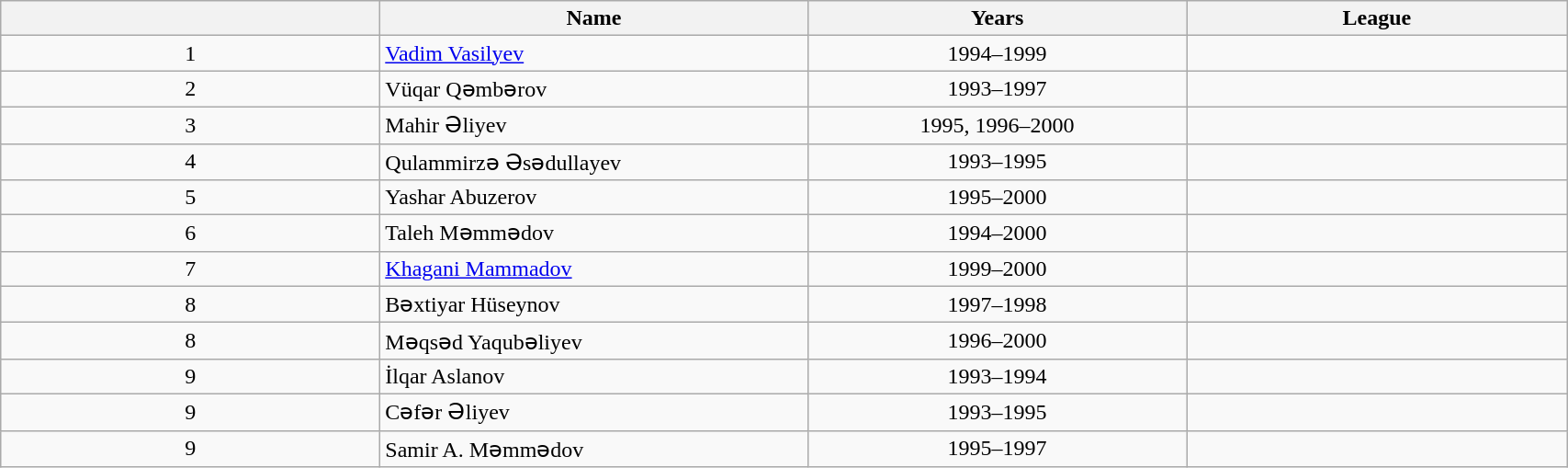<table class="wikitable sortable" style="text-align: center;" width = 90%;>
<tr>
<th width=5%></th>
<th width=5%>Name</th>
<th width=5%>Years</th>
<th width=5%>League</th>
</tr>
<tr>
<td>1</td>
<td align="left"> <a href='#'>Vadim Vasilyev</a></td>
<td>1994–1999</td>
<td></td>
</tr>
<tr>
<td>2</td>
<td align="left"> Vüqar Qəmbərov</td>
<td>1993–1997</td>
<td></td>
</tr>
<tr>
<td>3</td>
<td align="left"> Mahir Əliyev</td>
<td>1995, 1996–2000</td>
<td></td>
</tr>
<tr>
<td>4</td>
<td align="left"> Qulammirzə Əsədullayev</td>
<td>1993–1995</td>
<td></td>
</tr>
<tr>
<td>5</td>
<td align="left"> Yashar Abuzerov</td>
<td>1995–2000</td>
<td></td>
</tr>
<tr>
<td>6</td>
<td align="left"> Taleh Məmmədov</td>
<td>1994–2000</td>
<td></td>
</tr>
<tr>
<td>7</td>
<td align="left"> <a href='#'>Khagani Mammadov</a></td>
<td>1999–2000</td>
<td></td>
</tr>
<tr>
<td>8</td>
<td align="left"> Bəxtiyar Hüseynov</td>
<td>1997–1998</td>
<td></td>
</tr>
<tr>
<td>8</td>
<td align="left"> Məqsəd Yaqubəliyev</td>
<td>1996–2000</td>
<td></td>
</tr>
<tr>
<td>9</td>
<td align="left"> İlqar Aslanov</td>
<td>1993–1994</td>
<td></td>
</tr>
<tr>
<td>9</td>
<td align="left"> Cəfər Əliyev</td>
<td>1993–1995</td>
<td></td>
</tr>
<tr>
<td>9</td>
<td align="left"> Samir A. Məmmədov</td>
<td>1995–1997</td>
<td></td>
</tr>
</table>
